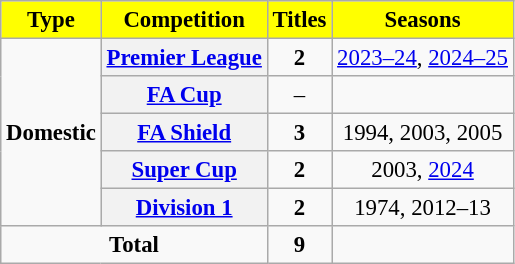<table class="wikitable plainrowheaders" style="font-size:95%; text-align:center;">
<tr>
<th style="color#000000; background:yellow;">Type</th>
<th style="color#000000; background:yellow;">Competition</th>
<th style="color:#000000; background:yellow;">Titles</th>
<th style="color:#000000; background:yellow;">Seasons</th>
</tr>
<tr>
<td rowspan="5"><strong>Domestic</strong></td>
<th scope=col><a href='#'>Premier League</a></th>
<td align="center"><strong>2 </strong></td>
<td><a href='#'>2023–24</a>,  <a href='#'>2024–25</a></td>
</tr>
<tr>
<th scope=col><a href='#'>FA Cup</a></th>
<td align="center">–</td>
<td></td>
</tr>
<tr>
<th scope=col><a href='#'>FA Shield</a></th>
<td align="center"><strong>3</strong></td>
<td>1994, 2003, 2005</td>
</tr>
<tr>
<th scope=col><a href='#'>Super Cup</a></th>
<td align="center"><strong>2</strong></td>
<td>2003, <a href='#'>2024</a></td>
</tr>
<tr>
<th scope=col><a href='#'>Division 1</a></th>
<td align="center"><strong>2</strong></td>
<td>1974, 2012–13</td>
</tr>
<tr>
<td colspan=2><strong>Total</strong></td>
<td align="center"><strong>9</strong></td>
</tr>
</table>
